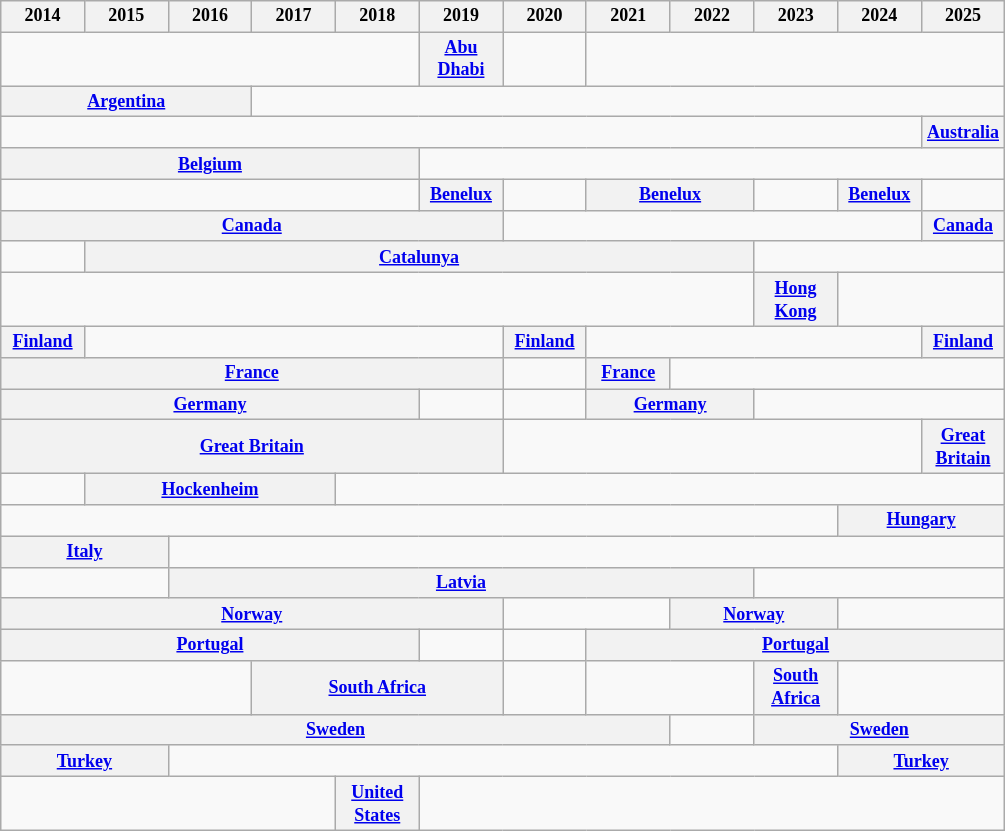<table class="wikitable" style="text-align:center; font-size:75%">
<tr>
<th style="width:50px;">2014</th>
<th style="width:50px;">2015</th>
<th style="width:50px;">2016</th>
<th style="width:50px;">2017</th>
<th style="width:50px;">2018</th>
<th style="width:50px;">2019</th>
<th style="width:50px;">2020</th>
<th style="width:50px;">2021</th>
<th style="width:50px;">2022</th>
<th style="width:50px;">2023</th>
<th style="width:50px;">2024</th>
<th style="width:50px;">2025</th>
</tr>
<tr>
<td colspan=5></td>
<th><a href='#'>Abu Dhabi</a></th>
<td></td>
<td colspan=5></td>
</tr>
<tr>
<th colspan=3><a href='#'>Argentina</a></th>
<td colspan=9></td>
</tr>
<tr>
<td colspan=11></td>
<th colspan=1><a href='#'>Australia</a></th>
</tr>
<tr>
<th colspan=5><a href='#'>Belgium</a></th>
<td colspan=7></td>
</tr>
<tr>
<td colspan=5></td>
<th colspan=1><a href='#'>Benelux</a></th>
<td></td>
<th colspan=2><a href='#'>Benelux</a></th>
<td colspan=1></td>
<th colspan=1><a href='#'>Benelux</a></th>
<td colspan=1></td>
</tr>
<tr>
<th colspan=6><a href='#'>Canada</a></th>
<td colspan=5></td>
<th colspan=1><a href='#'>Canada</a></th>
</tr>
<tr>
<td colspan=1></td>
<th colspan=8><a href='#'>Catalunya</a></th>
<td colspan=3></td>
</tr>
<tr>
<td colspan=9></td>
<th colspan=1><a href='#'>Hong Kong</a></th>
<td colspan=2></td>
</tr>
<tr>
<th colspan=1><a href='#'>Finland</a></th>
<td colspan=5></td>
<th colspan=1><a href='#'>Finland</a></th>
<td colspan=4></td>
<th colspan=1><a href='#'>Finland</a></th>
</tr>
<tr>
<th colspan=6><a href='#'>France</a></th>
<td></td>
<th><a href='#'>France</a></th>
<td colspan=4></td>
</tr>
<tr>
<th colspan=5><a href='#'>Germany</a></th>
<td colspan=1></td>
<td></td>
<th colspan=2><a href='#'>Germany</a></th>
<td colspan=3></td>
</tr>
<tr>
<th colspan=6><a href='#'>Great Britain</a></th>
<td colspan=5></td>
<th colspan=1><a href='#'>Great Britain</a></th>
</tr>
<tr>
<td colspan=1></td>
<th colspan=3><a href='#'>Hockenheim</a></th>
<td colspan=8></td>
</tr>
<tr>
<td colspan=10></td>
<th colspan=2><a href='#'>Hungary</a></th>
</tr>
<tr>
<th colspan=2><a href='#'>Italy</a></th>
<td colspan=10></td>
</tr>
<tr>
<td colspan=2></td>
<th colspan=7><a href='#'>Latvia</a></th>
<td colspan=3></td>
</tr>
<tr>
<th colspan=6><a href='#'>Norway</a></th>
<td colspan=2></td>
<th colspan=2><a href='#'>Norway</a></th>
<td colspan=2></td>
</tr>
<tr>
<th colspan=5><a href='#'>Portugal</a></th>
<td colspan=1></td>
<td></td>
<th colspan=5><a href='#'>Portugal</a></th>
</tr>
<tr>
<td colspan=3></td>
<th colspan=3><a href='#'>South Africa</a></th>
<td></td>
<td colspan=2></td>
<th colspan=1><a href='#'>South Africa</a></th>
<td colspan=2></td>
</tr>
<tr>
<th colspan=8><a href='#'>Sweden</a></th>
<td></td>
<th colspan=3><a href='#'>Sweden</a></th>
</tr>
<tr>
<th colspan=2><a href='#'>Turkey</a></th>
<td colspan=8></td>
<th colspan=2><a href='#'>Turkey</a></th>
</tr>
<tr>
<td colspan=4></td>
<th colspan=1><a href='#'>United States</a></th>
<td colspan=7></td>
</tr>
</table>
